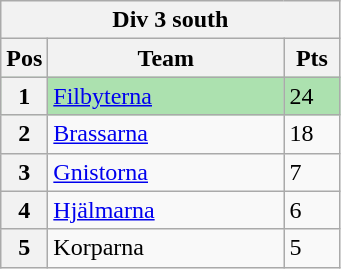<table class="wikitable">
<tr>
<th colspan="3">Div 3 south</th>
</tr>
<tr>
<th width=20>Pos</th>
<th width=150>Team</th>
<th width=30>Pts</th>
</tr>
<tr style="background:#ACE1AF;">
<th>1</th>
<td><a href='#'>Filbyterna</a></td>
<td>24</td>
</tr>
<tr>
<th>2</th>
<td><a href='#'>Brassarna</a></td>
<td>18</td>
</tr>
<tr>
<th>3</th>
<td><a href='#'>Gnistorna</a></td>
<td>7</td>
</tr>
<tr>
<th>4</th>
<td><a href='#'>Hjälmarna</a></td>
<td>6</td>
</tr>
<tr>
<th>5</th>
<td>Korparna</td>
<td>5</td>
</tr>
</table>
